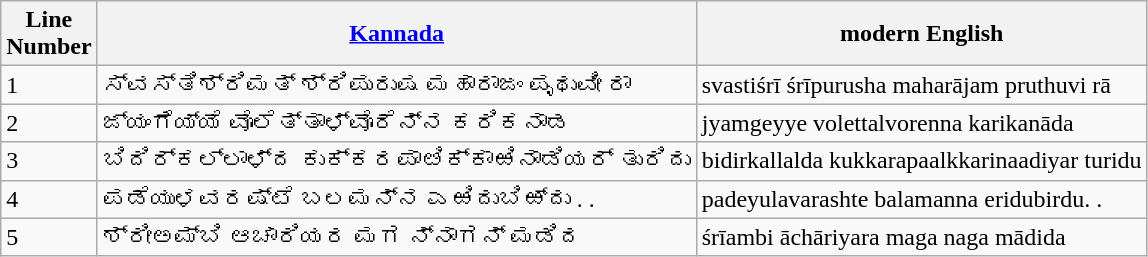<table class="wikitable">
<tr>
<th>Line<br>Number</th>
<th><a href='#'>Kannada</a></th>
<th>modern English</th>
</tr>
<tr>
<td>1</td>
<td>ಸ್ವಸ್ತಿಶ್ರಿಮತ್‍ ಶ್ರಿಪುರುಷ ಮಹಾರಾಜಂ ಪೃಥುವೀ ರಾ</td>
<td>svastiśrī śrīpurusha maharājam pruthuvi rā</td>
</tr>
<tr>
<td>2</td>
<td>ಜ್ಯಂಗೆಯ್ಯೆ ವೊಲೆತ್ತಾಳ್ವೊರೆನ್ನ ಕರಿಕನಾಡ</td>
<td>jyamgeyye volettalvorenna karikanāda</td>
</tr>
<tr>
<td>3</td>
<td>ಬಿದಿರ್ಕಲ್ಲಾಳ್ದ ಕುಕ್ಕರಪಾೞಿಕ್ಕಾಱಿನಾಡಿಯರ್ ತುರಿದು</td>
<td>bidirkallalda kukkarapaalkkarinaadiyar turidu</td>
</tr>
<tr>
<td>4</td>
<td>ಪಡೆಯುಳವರಷ್ಟೆ ಬಲಮನ್ನ ಎಱಿದುಬಿಱ್ದು . .</td>
<td>padeyulavarashte balamanna eridubirdu. .</td>
</tr>
<tr>
<td>5</td>
<td>ಶ್ರೀಅಮ್ಬಿ ಆಚಾರಿಯರ ಮಗ ನ್ನಾಗನ್‍ ಮಡಿದ</td>
<td>śrīambi āchāriyara maga naga mādida</td>
</tr>
</table>
